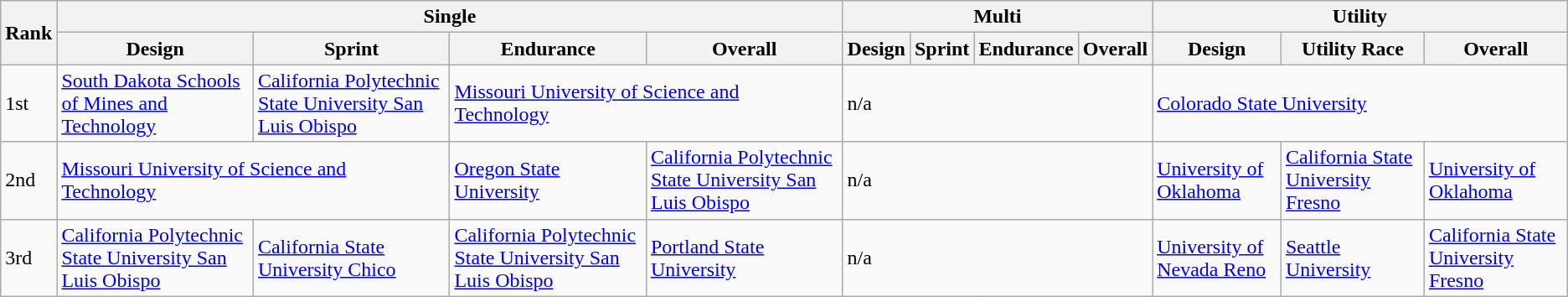<table class="wikitable mw-collapsible">
<tr>
<th rowspan="2">Rank</th>
<th colspan="4">Single</th>
<th colspan="4">Multi</th>
<th colspan="3">Utility</th>
</tr>
<tr>
<th>Design</th>
<th>Sprint</th>
<th>Endurance</th>
<th>Overall</th>
<th>Design</th>
<th>Sprint</th>
<th>Endurance</th>
<th>Overall</th>
<th>Design</th>
<th>Utility Race</th>
<th>Overall</th>
</tr>
<tr>
<td>1st</td>
<td><a href='#'>South Dakota Schools  of Mines and Technology</a></td>
<td><a href='#'>California Polytechnic State University San  Luis Obispo</a></td>
<td colspan="2"><a href='#'>Missouri University of Science and Technology</a></td>
<td colspan="4">n/a</td>
<td colspan="3"><a href='#'>Colorado State University</a></td>
</tr>
<tr>
<td>2nd</td>
<td colspan="2"><a href='#'>Missouri University of Science and Technology</a></td>
<td><a href='#'>Oregon State University</a></td>
<td><a href='#'>California Polytechnic State University San Luis Obispo</a></td>
<td colspan="4">n/a</td>
<td><a href='#'>University of Oklahoma</a></td>
<td><a href='#'>California State University Fresno</a></td>
<td><a href='#'>University of Oklahoma</a></td>
</tr>
<tr>
<td>3rd</td>
<td><a href='#'>California Polytechnic State University  San Luis Obispo</a></td>
<td><a href='#'>California State University Chico</a></td>
<td><a href='#'>California Polytechnic State University San Luis Obispo</a></td>
<td><a href='#'>Portland State University</a></td>
<td colspan="4">n/a</td>
<td><a href='#'>University of Nevada Reno</a></td>
<td><a href='#'>Seattle University</a></td>
<td><a href='#'>California State University Fresno</a></td>
</tr>
</table>
